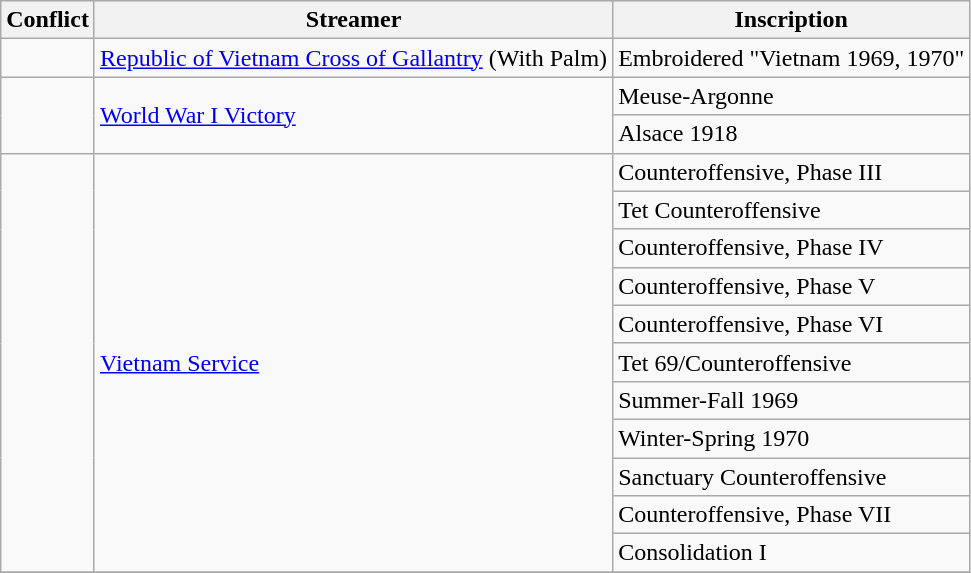<table class="wikitable" style="float:center;">
<tr style="background:#efefef;">
<th>Conflict</th>
<th>Streamer</th>
<th>Inscription</th>
</tr>
<tr>
<td></td>
<td><a href='#'>Republic of Vietnam Cross of Gallantry</a> (With Palm)</td>
<td>Embroidered "Vietnam 1969, 1970"</td>
</tr>
<tr>
<td rowspan="2"></td>
<td rowspan="2"><a href='#'>World War I Victory</a></td>
<td>Meuse-Argonne</td>
</tr>
<tr>
<td>Alsace 1918</td>
</tr>
<tr>
<td rowspan="11"></td>
<td rowspan="11"><a href='#'>Vietnam Service</a></td>
<td>Counteroffensive, Phase III</td>
</tr>
<tr>
<td>Tet Counteroffensive</td>
</tr>
<tr>
<td>Counteroffensive, Phase IV</td>
</tr>
<tr>
<td>Counteroffensive, Phase V</td>
</tr>
<tr>
<td>Counteroffensive, Phase VI</td>
</tr>
<tr>
<td>Tet 69/Counteroffensive</td>
</tr>
<tr>
<td>Summer-Fall 1969</td>
</tr>
<tr>
<td>Winter-Spring 1970</td>
</tr>
<tr>
<td>Sanctuary Counteroffensive</td>
</tr>
<tr>
<td>Counteroffensive, Phase VII</td>
</tr>
<tr>
<td>Consolidation I</td>
</tr>
<tr>
</tr>
</table>
